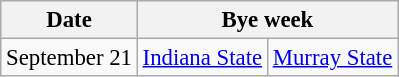<table class="wikitable" style="font-size:95%;">
<tr>
<th>Date</th>
<th colspan=2>Bye week</th>
</tr>
<tr>
<td>September 21</td>
<td><a href='#'>Indiana State</a></td>
<td><a href='#'>Murray State</a></td>
</tr>
</table>
